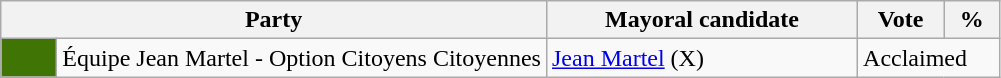<table class="wikitable">
<tr>
<th bgcolor="#DDDDFF" width="230px" colspan="2">Party</th>
<th bgcolor="#DDDDFF" width="200px">Mayoral candidate</th>
<th bgcolor="#DDDDFF" width="50px">Vote</th>
<th bgcolor="#DDDDFF" width="30px">%</th>
</tr>
<tr>
<td bgcolor=#407405 width="30px"> </td>
<td>Équipe Jean Martel - Option Citoyens Citoyennes</td>
<td><a href='#'>Jean Martel</a> (X)</td>
<td colspan="2">Acclaimed</td>
</tr>
</table>
